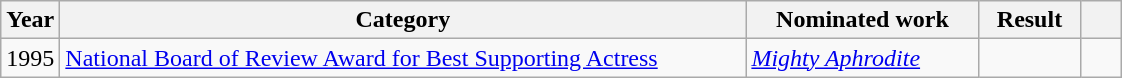<table class="wikitable">
<tr>
<th>Year</th>
<th width="450">Category</th>
<th width="148">Nominated work</th>
<th width="60">Result</th>
<th width="20" class="unsortable"></th>
</tr>
<tr>
<td>1995</td>
<td><a href='#'>National Board of Review Award for Best Supporting Actress</a></td>
<td><em><a href='#'>Mighty Aphrodite</a></em></td>
<td></td>
<td></td>
</tr>
</table>
